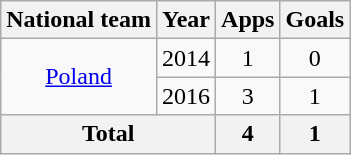<table class="wikitable" style="text-align:center">
<tr>
<th>National team</th>
<th>Year</th>
<th>Apps</th>
<th>Goals</th>
</tr>
<tr>
<td rowspan="2"><a href='#'>Poland</a></td>
<td>2014</td>
<td>1</td>
<td>0</td>
</tr>
<tr>
<td>2016</td>
<td>3</td>
<td>1</td>
</tr>
<tr>
<th colspan="2">Total</th>
<th>4</th>
<th>1</th>
</tr>
</table>
